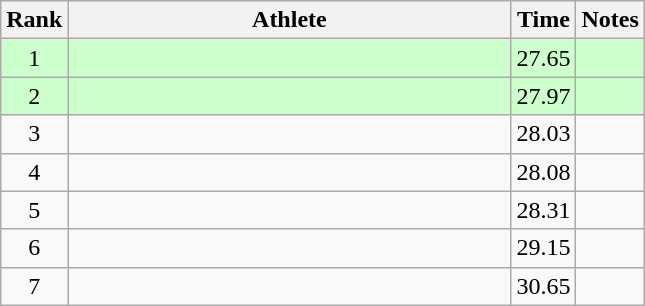<table class="wikitable" style="text-align:center">
<tr>
<th>Rank</th>
<th Style="width:18em">Athlete</th>
<th>Time</th>
<th>Notes</th>
</tr>
<tr style="background:#cfc">
<td>1</td>
<td style="text-align:left"></td>
<td>27.65</td>
<td></td>
</tr>
<tr style="background:#cfc">
<td>2</td>
<td style="text-align:left"></td>
<td>27.97</td>
<td></td>
</tr>
<tr>
<td>3</td>
<td style="text-align:left"></td>
<td>28.03</td>
<td></td>
</tr>
<tr>
<td>4</td>
<td style="text-align:left"></td>
<td>28.08</td>
<td></td>
</tr>
<tr>
<td>5</td>
<td style="text-align:left"></td>
<td>28.31</td>
<td></td>
</tr>
<tr>
<td>6</td>
<td style="text-align:left"></td>
<td>29.15</td>
<td></td>
</tr>
<tr>
<td>7</td>
<td style="text-align:left"></td>
<td>30.65</td>
<td></td>
</tr>
</table>
